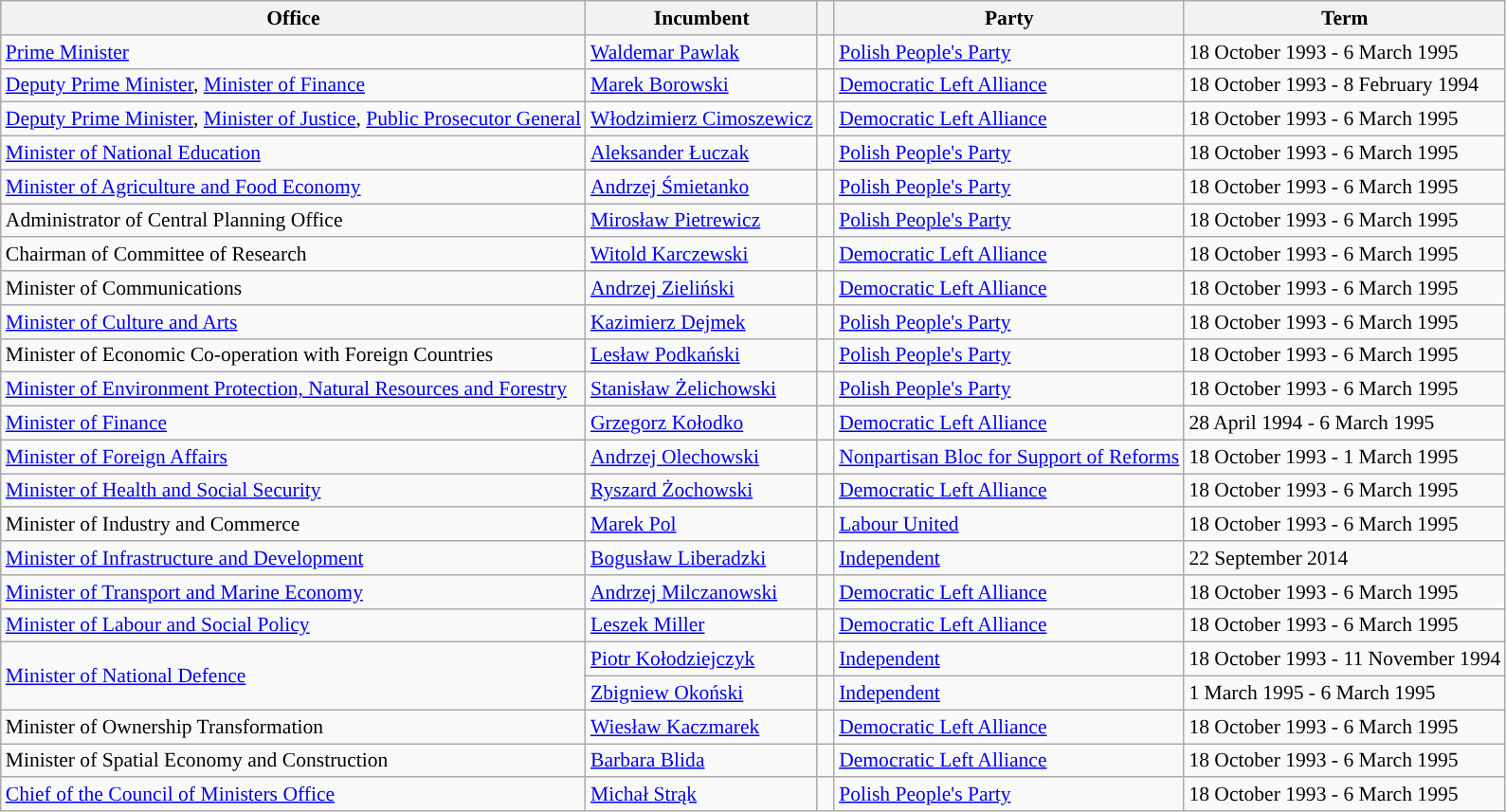<table class="wikitable" style="font-size: 90%;">
<tr>
<th>Office</th>
<th>Incumbent</th>
<th></th>
<th>Party</th>
<th>Term</th>
</tr>
<tr>
<td><a href='#'>Prime Minister</a></td>
<td><a href='#'>Waldemar Pawlak</a></td>
<td width=5px style="background-color: "></td>
<td><a href='#'>Polish People's Party</a></td>
<td>18 October 1993 - 6 March 1995</td>
</tr>
<tr>
<td><a href='#'>Deputy Prime Minister</a>, <a href='#'>Minister of Finance</a></td>
<td><a href='#'>Marek Borowski</a></td>
<td width=5px style="background-color: "></td>
<td><a href='#'>Democratic Left Alliance</a></td>
<td>18 October 1993 - 8 February 1994</td>
</tr>
<tr>
<td><a href='#'>Deputy Prime Minister</a>, <a href='#'>Minister of Justice</a>, <a href='#'>Public Prosecutor General</a></td>
<td><a href='#'>Włodzimierz Cimoszewicz</a></td>
<td width=5px style="background-color: "></td>
<td><a href='#'>Democratic Left Alliance</a></td>
<td>18 October 1993 - 6 March 1995</td>
</tr>
<tr>
<td><a href='#'>Minister of National Education</a></td>
<td><a href='#'>Aleksander Łuczak</a></td>
<td width=5px style="background-color: "></td>
<td><a href='#'>Polish People's Party</a></td>
<td>18 October 1993 - 6 March 1995</td>
</tr>
<tr>
<td><a href='#'>Minister of Agriculture and Food Economy</a></td>
<td><a href='#'>Andrzej Śmietanko</a></td>
<td width=5px style="background-color: "></td>
<td><a href='#'>Polish People's Party</a></td>
<td>18 October 1993 - 6 March 1995</td>
</tr>
<tr>
<td>Administrator of Central Planning Office</td>
<td><a href='#'>Mirosław Pietrewicz</a></td>
<td width=5px style="background-color: "></td>
<td><a href='#'>Polish People's Party</a></td>
<td>18 October 1993 - 6 March 1995</td>
</tr>
<tr>
<td>Chairman of Committee of Research</td>
<td><a href='#'>Witold Karczewski</a></td>
<td width=5px style="background-color: "></td>
<td><a href='#'>Democratic Left Alliance</a></td>
<td>18 October 1993 - 6 March 1995</td>
</tr>
<tr>
<td>Minister of Communications</td>
<td><a href='#'>Andrzej Zieliński</a></td>
<td width=5px style="background-color: "></td>
<td><a href='#'>Democratic Left Alliance</a></td>
<td>18 October 1993 - 6 March 1995</td>
</tr>
<tr>
<td><a href='#'>Minister of Culture and Arts</a></td>
<td><a href='#'>Kazimierz Dejmek</a></td>
<td width=5px style="background-color: "></td>
<td><a href='#'>Polish People's Party</a></td>
<td>18 October 1993 - 6 March 1995</td>
</tr>
<tr>
<td>Minister of Economic Co-operation with Foreign Countries</td>
<td><a href='#'>Lesław Podkański</a></td>
<td width=5px style="background-color: "></td>
<td><a href='#'>Polish People's Party</a></td>
<td>18 October 1993 - 6 March 1995</td>
</tr>
<tr>
<td><a href='#'>Minister of Environment Protection, Natural Resources and Forestry</a></td>
<td><a href='#'>Stanisław Żelichowski</a></td>
<td width=5px style="background-color: "></td>
<td><a href='#'>Polish People's Party</a></td>
<td>18 October 1993 - 6 March 1995</td>
</tr>
<tr>
<td><a href='#'>Minister of Finance</a></td>
<td><a href='#'>Grzegorz Kołodko</a></td>
<td width=5px style="background-color: "></td>
<td><a href='#'>Democratic Left Alliance</a></td>
<td>28 April 1994 - 6 March 1995</td>
</tr>
<tr>
<td><a href='#'>Minister of Foreign Affairs</a></td>
<td><a href='#'>Andrzej Olechowski</a></td>
<td width=5px style="background-color: "></td>
<td><a href='#'>Nonpartisan Bloc for Support of Reforms</a></td>
<td>18 October 1993 - 1 March 1995</td>
</tr>
<tr>
<td><a href='#'>Minister of Health and Social Security</a></td>
<td><a href='#'>Ryszard Żochowski</a></td>
<td width=5px style="background-color: "></td>
<td><a href='#'>Democratic Left Alliance</a></td>
<td>18 October 1993 - 6 March 1995</td>
</tr>
<tr>
<td>Minister of Industry and Commerce</td>
<td><a href='#'>Marek Pol</a></td>
<td width=5px style="background-color: "></td>
<td><a href='#'>Labour United</a></td>
<td>18 October 1993 - 6 March 1995</td>
</tr>
<tr>
<td><a href='#'>Minister of Infrastructure and Development</a></td>
<td><a href='#'>Bogusław Liberadzki</a></td>
<td width=5px style="background-color: "></td>
<td><a href='#'>Independent</a></td>
<td>22 September 2014</td>
</tr>
<tr>
<td><a href='#'>Minister of Transport and Marine Economy</a></td>
<td><a href='#'>Andrzej Milczanowski</a></td>
<td width=5px style="background-color: "></td>
<td><a href='#'>Democratic Left Alliance</a></td>
<td>18 October 1993 - 6 March 1995</td>
</tr>
<tr>
<td><a href='#'>Minister of Labour and Social Policy</a></td>
<td><a href='#'>Leszek Miller</a></td>
<td width=5px style="background-color: "></td>
<td><a href='#'>Democratic Left Alliance</a></td>
<td>18 October 1993 - 6 March 1995</td>
</tr>
<tr>
<td rowspan="2"><a href='#'>Minister of National Defence</a></td>
<td><a href='#'>Piotr Kołodziejczyk</a></td>
<td width=5px style="background-color: "></td>
<td><a href='#'>Independent</a></td>
<td>18 October 1993 - 11 November 1994</td>
</tr>
<tr>
<td><a href='#'>Zbigniew Okoński</a></td>
<td width=5px style="background-color: "></td>
<td><a href='#'>Independent</a></td>
<td>1 March 1995 - 6 March 1995</td>
</tr>
<tr>
<td>Minister of Ownership Transformation</td>
<td><a href='#'>Wiesław Kaczmarek</a></td>
<td width=5px style="background-color: "></td>
<td><a href='#'>Democratic Left Alliance</a></td>
<td>18 October 1993 - 6 March 1995</td>
</tr>
<tr>
<td>Minister of Spatial Economy and Construction</td>
<td><a href='#'>Barbara Blida</a></td>
<td width=5px style="background-color: "></td>
<td><a href='#'>Democratic Left Alliance</a></td>
<td>18 October 1993 - 6 March 1995</td>
</tr>
<tr>
<td><a href='#'>Chief of the Council of Ministers Office</a></td>
<td><a href='#'>Michał Strąk</a></td>
<td width=5px style="background-color: "></td>
<td><a href='#'>Polish People's Party</a></td>
<td>18 October 1993 - 6 March 1995</td>
</tr>
</table>
